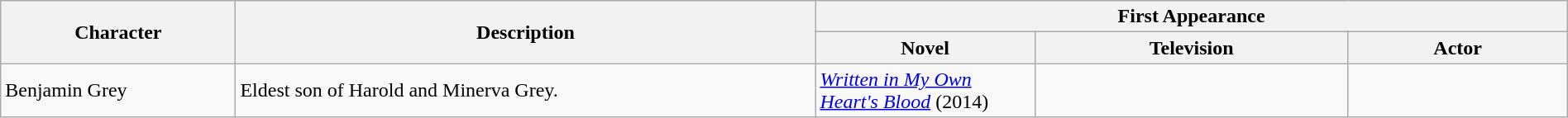<table class="wikitable plainrowheaders" width="100%">
<tr>
<th rowspan="2" style="width:15%;">Character</th>
<th rowspan="2" class="unsortable">Description</th>
<th colspan="3">First Appearance</th>
</tr>
<tr>
<th style="width:14%;">Novel</th>
<th style="width:20%;">Television</th>
<th style="width:14%;">Actor</th>
</tr>
<tr>
<td>Benjamin Grey</td>
<td>Eldest son of Harold and Minerva Grey.</td>
<td><em><a href='#'>Written in My Own Heart's Blood</a></em> (2014) <br> </td>
<td></td>
<td></td>
</tr>
</table>
